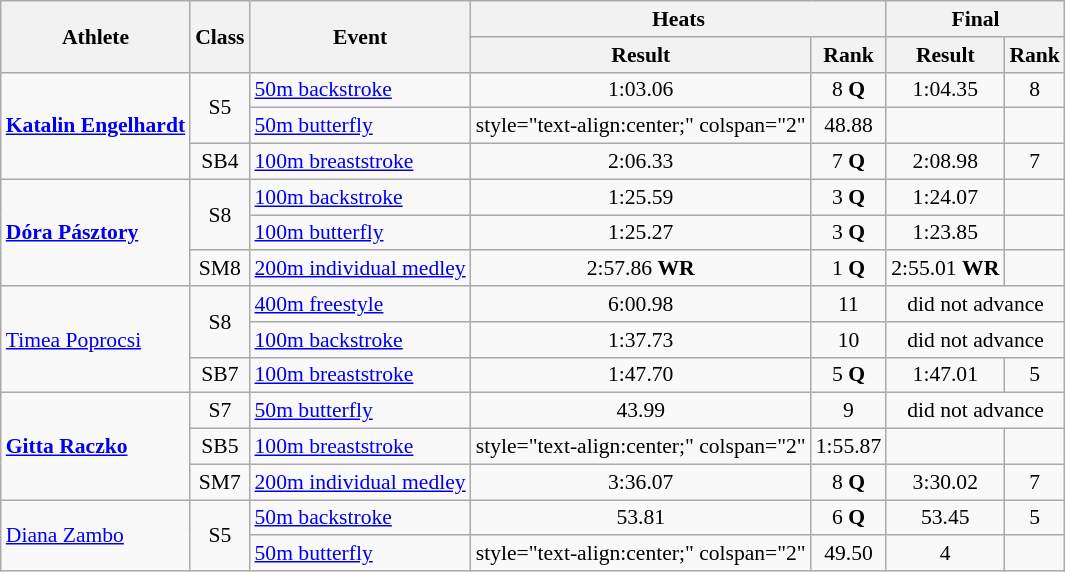<table class=wikitable style="font-size:90%">
<tr>
<th rowspan="2">Athlete</th>
<th rowspan="2">Class</th>
<th rowspan="2">Event</th>
<th colspan="2">Heats</th>
<th colspan="2">Final</th>
</tr>
<tr>
<th>Result</th>
<th>Rank</th>
<th>Result</th>
<th>Rank</th>
</tr>
<tr>
<td rowspan="3"><strong><a href='#'>Katalin Engelhardt</a></strong></td>
<td rowspan="2" style="text-align:center;">S5</td>
<td><a href='#'>50m backstroke</a></td>
<td style="text-align:center;">1:03.06</td>
<td style="text-align:center;">8 <strong>Q</strong></td>
<td style="text-align:center;">1:04.35</td>
<td style="text-align:center;">8</td>
</tr>
<tr>
<td><a href='#'>50m butterfly</a></td>
<td>style="text-align:center;" colspan="2" </td>
<td style="text-align:center;">48.88</td>
<td style="text-align:center;"></td>
</tr>
<tr>
<td style="text-align:center;">SB4</td>
<td><a href='#'>100m breaststroke</a></td>
<td style="text-align:center;">2:06.33</td>
<td style="text-align:center;">7 <strong>Q</strong></td>
<td style="text-align:center;">2:08.98</td>
<td style="text-align:center;">7</td>
</tr>
<tr>
<td rowspan="3"><strong><a href='#'>Dóra Pásztory</a></strong></td>
<td rowspan="2" style="text-align:center;">S8</td>
<td><a href='#'>100m backstroke</a></td>
<td style="text-align:center;">1:25.59</td>
<td style="text-align:center;">3 <strong>Q</strong></td>
<td style="text-align:center;">1:24.07</td>
<td style="text-align:center;"></td>
</tr>
<tr>
<td><a href='#'>100m butterfly</a></td>
<td style="text-align:center;">1:25.27</td>
<td style="text-align:center;">3 <strong>Q</strong></td>
<td style="text-align:center;">1:23.85</td>
<td style="text-align:center;"></td>
</tr>
<tr>
<td style="text-align:center;">SM8</td>
<td><a href='#'>200m individual medley</a></td>
<td style="text-align:center;">2:57.86 <strong>WR</strong></td>
<td style="text-align:center;">1 <strong>Q</strong></td>
<td style="text-align:center;">2:55.01 <strong>WR</strong></td>
<td style="text-align:center;"></td>
</tr>
<tr>
<td rowspan="3"><a href='#'>Timea Poprocsi</a></td>
<td rowspan="2" style="text-align:center;">S8</td>
<td><a href='#'>400m freestyle</a></td>
<td style="text-align:center;">6:00.98</td>
<td style="text-align:center;">11</td>
<td style="text-align:center;" colspan="2">did not advance</td>
</tr>
<tr>
<td><a href='#'>100m backstroke</a></td>
<td style="text-align:center;">1:37.73</td>
<td style="text-align:center;">10</td>
<td style="text-align:center;" colspan="2">did not advance</td>
</tr>
<tr>
<td style="text-align:center;">SB7</td>
<td><a href='#'>100m breaststroke</a></td>
<td style="text-align:center;">1:47.70</td>
<td style="text-align:center;">5 <strong>Q</strong></td>
<td style="text-align:center;">1:47.01</td>
<td style="text-align:center;">5</td>
</tr>
<tr>
<td rowspan="3"><strong><a href='#'>Gitta Raczko</a></strong></td>
<td style="text-align:center;">S7</td>
<td><a href='#'>50m butterfly</a></td>
<td style="text-align:center;">43.99</td>
<td style="text-align:center;">9</td>
<td style="text-align:center;" colspan="2">did not advance</td>
</tr>
<tr>
<td style="text-align:center;">SB5</td>
<td><a href='#'>100m breaststroke</a></td>
<td>style="text-align:center;" colspan="2" </td>
<td style="text-align:center;">1:55.87</td>
<td style="text-align:center;"></td>
</tr>
<tr>
<td style="text-align:center;">SM7</td>
<td><a href='#'>200m individual medley</a></td>
<td style="text-align:center;">3:36.07</td>
<td style="text-align:center;">8 <strong>Q</strong></td>
<td style="text-align:center;">3:30.02</td>
<td style="text-align:center;">7</td>
</tr>
<tr>
<td rowspan="2"><a href='#'>Diana Zambo</a></td>
<td rowspan="2" style="text-align:center;">S5</td>
<td><a href='#'>50m backstroke</a></td>
<td style="text-align:center;">53.81</td>
<td style="text-align:center;">6 <strong>Q</strong></td>
<td style="text-align:center;">53.45</td>
<td style="text-align:center;">5</td>
</tr>
<tr>
<td><a href='#'>50m butterfly</a></td>
<td>style="text-align:center;" colspan="2" </td>
<td style="text-align:center;">49.50</td>
<td style="text-align:center;">4</td>
</tr>
</table>
